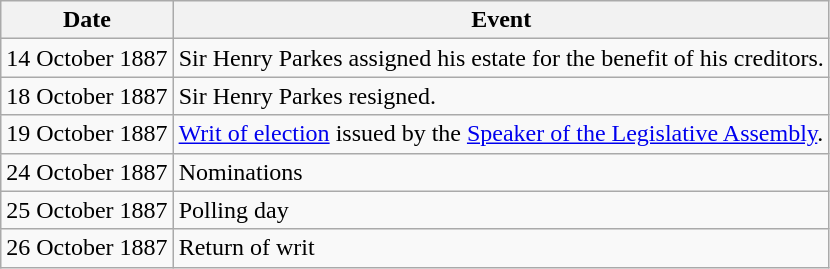<table class="wikitable">
<tr>
<th>Date</th>
<th>Event</th>
</tr>
<tr>
<td>14 October 1887</td>
<td>Sir Henry Parkes assigned his estate for the benefit of his creditors.</td>
</tr>
<tr>
<td>18 October 1887</td>
<td>Sir Henry Parkes resigned.</td>
</tr>
<tr>
<td>19 October 1887</td>
<td><a href='#'>Writ of election</a> issued by the <a href='#'>Speaker of the Legislative Assembly</a>.</td>
</tr>
<tr>
<td>24 October 1887</td>
<td>Nominations</td>
</tr>
<tr>
<td>25 October 1887</td>
<td>Polling day</td>
</tr>
<tr>
<td>26 October 1887</td>
<td>Return of writ</td>
</tr>
</table>
